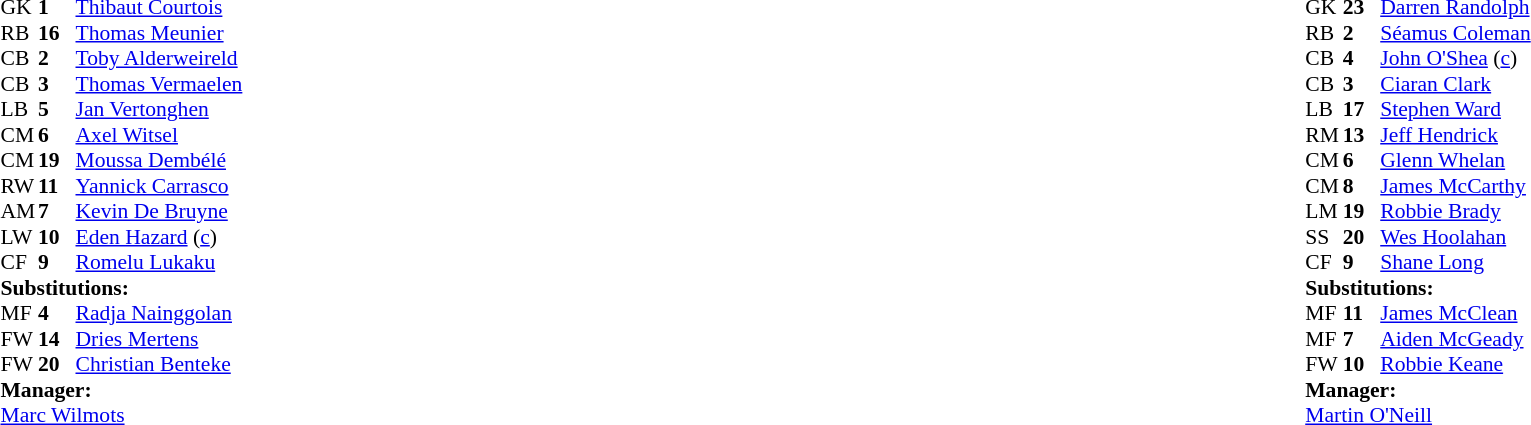<table style="width:100%;">
<tr>
<td style="vertical-align:top; width:40%;"><br><table style="font-size:90%" cellspacing="0" cellpadding="0">
<tr>
<th width="25"></th>
<th width="25"></th>
</tr>
<tr>
<td>GK</td>
<td><strong>1</strong></td>
<td><a href='#'>Thibaut Courtois</a></td>
</tr>
<tr>
<td>RB</td>
<td><strong>16</strong></td>
<td><a href='#'>Thomas Meunier</a></td>
</tr>
<tr>
<td>CB</td>
<td><strong>2</strong></td>
<td><a href='#'>Toby Alderweireld</a></td>
</tr>
<tr>
<td>CB</td>
<td><strong>3</strong></td>
<td><a href='#'>Thomas Vermaelen</a></td>
<td></td>
</tr>
<tr>
<td>LB</td>
<td><strong>5</strong></td>
<td><a href='#'>Jan Vertonghen</a></td>
</tr>
<tr>
<td>CM</td>
<td><strong>6</strong></td>
<td><a href='#'>Axel Witsel</a></td>
</tr>
<tr>
<td>CM</td>
<td><strong>19</strong></td>
<td><a href='#'>Moussa Dembélé</a></td>
<td></td>
<td></td>
</tr>
<tr>
<td>RW</td>
<td><strong>11</strong></td>
<td><a href='#'>Yannick Carrasco</a></td>
<td></td>
<td></td>
</tr>
<tr>
<td>AM</td>
<td><strong>7</strong></td>
<td><a href='#'>Kevin De Bruyne</a></td>
</tr>
<tr>
<td>LW</td>
<td><strong>10</strong></td>
<td><a href='#'>Eden Hazard</a> (<a href='#'>c</a>)</td>
</tr>
<tr>
<td>CF</td>
<td><strong>9</strong></td>
<td><a href='#'>Romelu Lukaku</a></td>
<td></td>
<td></td>
</tr>
<tr>
<td colspan=3><strong>Substitutions:</strong></td>
</tr>
<tr>
<td>MF</td>
<td><strong>4</strong></td>
<td><a href='#'>Radja Nainggolan</a></td>
<td></td>
<td></td>
</tr>
<tr>
<td>FW</td>
<td><strong>14</strong></td>
<td><a href='#'>Dries Mertens</a></td>
<td></td>
<td></td>
</tr>
<tr>
<td>FW</td>
<td><strong>20</strong></td>
<td><a href='#'>Christian Benteke</a></td>
<td></td>
<td></td>
</tr>
<tr>
<td colspan=3><strong>Manager:</strong></td>
</tr>
<tr>
<td colspan=3><a href='#'>Marc Wilmots</a></td>
</tr>
</table>
</td>
<td valign="top"></td>
<td style="vertical-align:top; width:50%;"><br><table style="font-size:90%; margin:auto;" cellspacing="0" cellpadding="0">
<tr>
<th width=25></th>
<th width=25></th>
</tr>
<tr>
<td>GK</td>
<td><strong>23</strong></td>
<td><a href='#'>Darren Randolph</a></td>
</tr>
<tr>
<td>RB</td>
<td><strong>2</strong></td>
<td><a href='#'>Séamus Coleman</a></td>
</tr>
<tr>
<td>CB</td>
<td><strong>4</strong></td>
<td><a href='#'>John O'Shea</a> (<a href='#'>c</a>)</td>
</tr>
<tr>
<td>CB</td>
<td><strong>3</strong></td>
<td><a href='#'>Ciaran Clark</a></td>
</tr>
<tr>
<td>LB</td>
<td><strong>17</strong></td>
<td><a href='#'>Stephen Ward</a></td>
</tr>
<tr>
<td>RM</td>
<td><strong>13</strong></td>
<td><a href='#'>Jeff Hendrick</a></td>
<td></td>
</tr>
<tr>
<td>CM</td>
<td><strong>6</strong></td>
<td><a href='#'>Glenn Whelan</a></td>
</tr>
<tr>
<td>CM</td>
<td><strong>8</strong></td>
<td><a href='#'>James McCarthy</a></td>
<td></td>
<td></td>
</tr>
<tr>
<td>LM</td>
<td><strong>19</strong></td>
<td><a href='#'>Robbie Brady</a></td>
</tr>
<tr>
<td>SS</td>
<td><strong>20</strong></td>
<td><a href='#'>Wes Hoolahan</a></td>
<td></td>
<td></td>
</tr>
<tr>
<td>CF</td>
<td><strong>9</strong></td>
<td><a href='#'>Shane Long</a></td>
<td></td>
<td></td>
</tr>
<tr>
<td colspan=3><strong>Substitutions:</strong></td>
</tr>
<tr>
<td>MF</td>
<td><strong>11</strong></td>
<td><a href='#'>James McClean</a></td>
<td></td>
<td></td>
</tr>
<tr>
<td>MF</td>
<td><strong>7</strong></td>
<td><a href='#'>Aiden McGeady</a></td>
<td></td>
<td></td>
</tr>
<tr>
<td>FW</td>
<td><strong>10</strong></td>
<td><a href='#'>Robbie Keane</a></td>
<td></td>
<td></td>
</tr>
<tr>
<td colspan=3><strong>Manager:</strong></td>
</tr>
<tr>
<td colspan=3> <a href='#'>Martin O'Neill</a></td>
</tr>
</table>
</td>
</tr>
</table>
